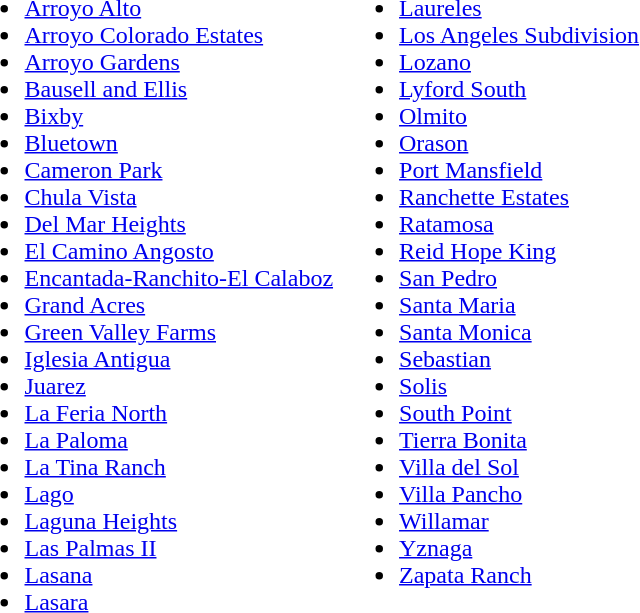<table>
<tr ---- valign="top">
<td><br><ul><li><a href='#'>Arroyo Alto</a></li><li><a href='#'>Arroyo Colorado Estates</a></li><li><a href='#'>Arroyo Gardens</a></li><li><a href='#'>Bausell and Ellis</a></li><li><a href='#'>Bixby</a></li><li><a href='#'>Bluetown</a></li><li><a href='#'>Cameron Park</a></li><li><a href='#'>Chula Vista</a></li><li><a href='#'>Del Mar Heights</a></li><li><a href='#'>El Camino Angosto</a></li><li><a href='#'>Encantada-Ranchito-El Calaboz</a></li><li><a href='#'>Grand Acres</a></li><li><a href='#'>Green Valley Farms</a></li><li><a href='#'>Iglesia Antigua</a></li><li><a href='#'>Juarez</a></li><li><a href='#'>La Feria North</a></li><li><a href='#'>La Paloma</a></li><li><a href='#'>La Tina Ranch</a></li><li><a href='#'>Lago</a></li><li><a href='#'>Laguna Heights</a></li><li><a href='#'>Las Palmas II</a></li><li><a href='#'>Lasana</a></li><li><a href='#'>Lasara</a></li></ul></td>
<td><br><ul><li><a href='#'>Laureles</a></li><li><a href='#'>Los Angeles Subdivision</a></li><li><a href='#'>Lozano</a></li><li><a href='#'>Lyford South</a></li><li><a href='#'>Olmito</a></li><li><a href='#'>Orason</a></li><li><a href='#'>Port Mansfield</a></li><li><a href='#'>Ranchette Estates</a></li><li><a href='#'>Ratamosa</a></li><li><a href='#'>Reid Hope King</a></li><li><a href='#'>San Pedro</a></li><li><a href='#'>Santa Maria</a></li><li><a href='#'>Santa Monica</a></li><li><a href='#'>Sebastian</a></li><li><a href='#'>Solis</a></li><li><a href='#'>South Point</a></li><li><a href='#'>Tierra Bonita</a></li><li><a href='#'>Villa del Sol</a></li><li><a href='#'>Villa Pancho</a></li><li><a href='#'>Willamar</a></li><li><a href='#'>Yznaga</a></li><li><a href='#'>Zapata Ranch</a></li></ul></td>
</tr>
</table>
